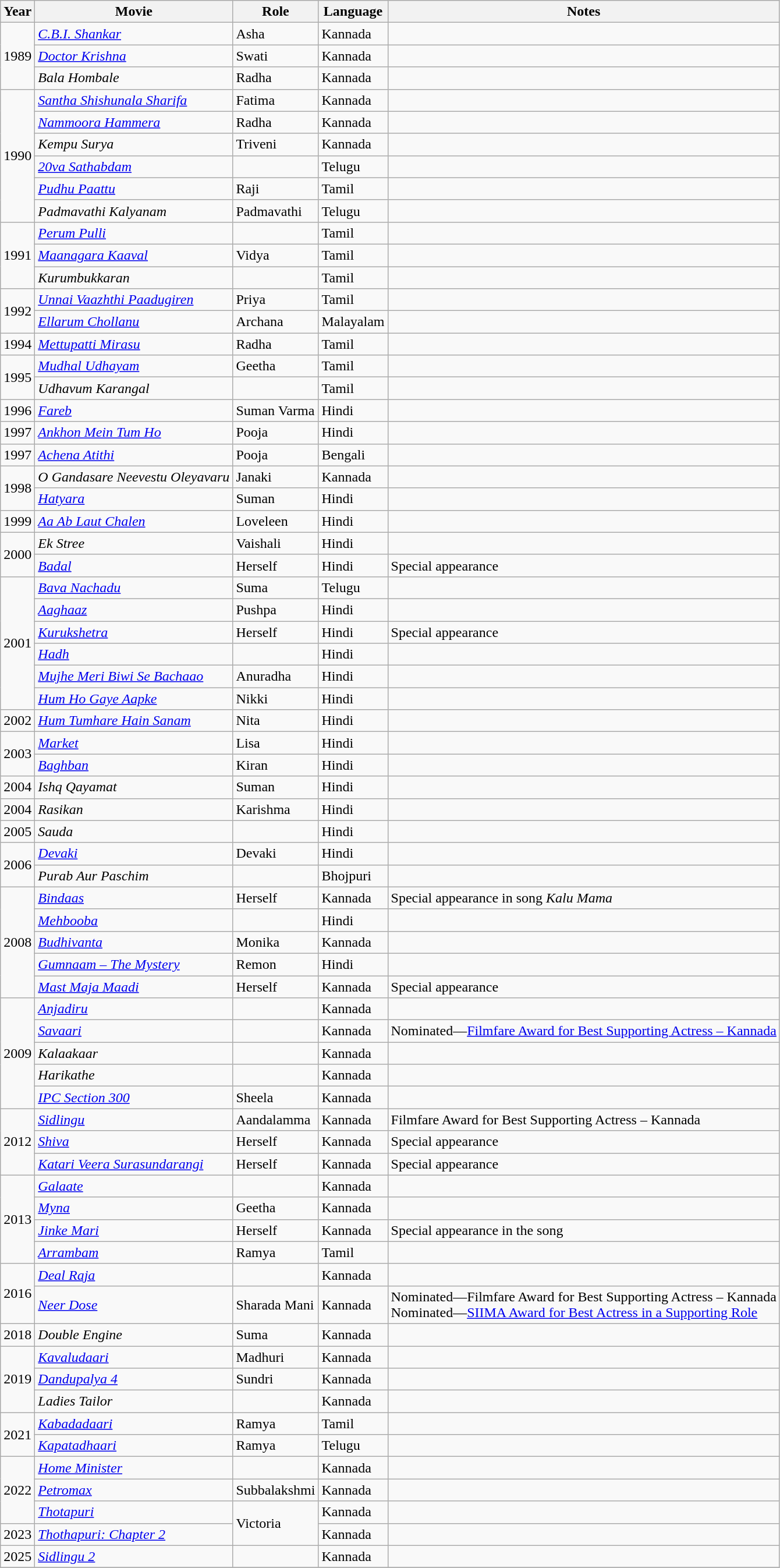<table class="wikitable">
<tr>
<th>Year</th>
<th>Movie</th>
<th>Role</th>
<th>Language</th>
<th>Notes</th>
</tr>
<tr>
<td rowspan="3">1989</td>
<td><em><a href='#'>C.B.I. Shankar</a></em></td>
<td>Asha</td>
<td>Kannada</td>
<td></td>
</tr>
<tr>
<td><em><a href='#'>Doctor Krishna</a></em></td>
<td>Swati</td>
<td>Kannada</td>
<td></td>
</tr>
<tr>
<td><em>Bala Hombale</em></td>
<td>Radha</td>
<td>Kannada</td>
<td></td>
</tr>
<tr>
<td rowspan="6">1990</td>
<td><em><a href='#'>Santha Shishunala Sharifa</a></em></td>
<td>Fatima</td>
<td>Kannada</td>
<td></td>
</tr>
<tr>
<td><em><a href='#'>Nammoora Hammera</a></em></td>
<td>Radha</td>
<td>Kannada</td>
<td></td>
</tr>
<tr>
<td><em>Kempu Surya</em></td>
<td>Triveni</td>
<td>Kannada</td>
<td></td>
</tr>
<tr>
<td><em><a href='#'>20va Sathabdam</a></em></td>
<td></td>
<td>Telugu</td>
<td></td>
</tr>
<tr>
<td><em><a href='#'>Pudhu Paattu</a></em></td>
<td>Raji</td>
<td>Tamil</td>
<td></td>
</tr>
<tr>
<td><em>Padmavathi Kalyanam</em></td>
<td>Padmavathi</td>
<td>Telugu</td>
<td></td>
</tr>
<tr>
<td rowspan="3">1991</td>
<td><em><a href='#'>Perum Pulli</a></em></td>
<td></td>
<td>Tamil</td>
<td></td>
</tr>
<tr>
<td><em><a href='#'>Maanagara Kaaval</a></em></td>
<td>Vidya</td>
<td>Tamil</td>
<td></td>
</tr>
<tr>
<td><em>Kurumbukkaran</em></td>
<td></td>
<td>Tamil</td>
<td></td>
</tr>
<tr>
<td rowspan="2">1992</td>
<td><em><a href='#'>Unnai Vaazhthi Paadugiren</a></em></td>
<td>Priya</td>
<td>Tamil</td>
<td></td>
</tr>
<tr>
<td><em><a href='#'>Ellarum Chollanu</a></em></td>
<td>Archana</td>
<td>Malayalam</td>
<td></td>
</tr>
<tr>
<td>1994</td>
<td><em><a href='#'>Mettupatti Mirasu</a></em></td>
<td>Radha</td>
<td>Tamil</td>
<td></td>
</tr>
<tr>
<td rowspan="2">1995</td>
<td><em><a href='#'>Mudhal Udhayam</a></em></td>
<td>Geetha</td>
<td>Tamil</td>
<td></td>
</tr>
<tr>
<td><em>Udhavum Karangal</em></td>
<td></td>
<td>Tamil</td>
<td></td>
</tr>
<tr>
<td>1996</td>
<td><em><a href='#'>Fareb</a></em></td>
<td>Suman Varma</td>
<td>Hindi</td>
<td></td>
</tr>
<tr>
<td>1997</td>
<td><em><a href='#'>Ankhon Mein Tum Ho</a></em></td>
<td>Pooja</td>
<td>Hindi</td>
<td></td>
</tr>
<tr>
<td>1997</td>
<td><em><a href='#'>Achena Atithi</a></em></td>
<td>Pooja</td>
<td>Bengali</td>
<td></td>
</tr>
<tr>
<td rowspan="2">1998</td>
<td><em>O Gandasare Neevestu Oleyavaru</em></td>
<td>Janaki</td>
<td>Kannada</td>
<td></td>
</tr>
<tr>
<td><em><a href='#'>Hatyara</a></em></td>
<td>Suman</td>
<td>Hindi</td>
<td></td>
</tr>
<tr>
<td>1999</td>
<td><em><a href='#'>Aa Ab Laut Chalen</a></em></td>
<td>Loveleen</td>
<td>Hindi</td>
<td></td>
</tr>
<tr>
<td rowspan="2">2000</td>
<td><em>Ek Stree</em></td>
<td>Vaishali</td>
<td>Hindi</td>
<td></td>
</tr>
<tr>
<td><em><a href='#'>Badal</a></em></td>
<td>Herself</td>
<td>Hindi</td>
<td>Special appearance</td>
</tr>
<tr>
<td rowspan="6">2001</td>
<td><em><a href='#'>Bava Nachadu</a></em></td>
<td>Suma</td>
<td>Telugu</td>
<td></td>
</tr>
<tr>
<td><em><a href='#'>Aaghaaz</a></em></td>
<td>Pushpa</td>
<td>Hindi</td>
<td></td>
</tr>
<tr>
<td><em><a href='#'>Kurukshetra</a></em></td>
<td>Herself</td>
<td>Hindi</td>
<td>Special appearance</td>
</tr>
<tr>
<td><em><a href='#'>Hadh</a></em></td>
<td></td>
<td>Hindi</td>
<td></td>
</tr>
<tr>
<td><em><a href='#'>Mujhe Meri Biwi Se Bachaao</a></em></td>
<td>Anuradha</td>
<td>Hindi</td>
<td></td>
</tr>
<tr>
<td><em><a href='#'>Hum Ho Gaye Aapke</a></em></td>
<td>Nikki</td>
<td>Hindi</td>
<td></td>
</tr>
<tr>
<td>2002</td>
<td><em><a href='#'>Hum Tumhare Hain Sanam</a></em></td>
<td>Nita</td>
<td>Hindi</td>
<td></td>
</tr>
<tr>
<td rowspan="2">2003</td>
<td><em><a href='#'>Market</a></em></td>
<td>Lisa</td>
<td>Hindi</td>
<td></td>
</tr>
<tr>
<td><em><a href='#'>Baghban</a></em></td>
<td>Kiran</td>
<td>Hindi</td>
<td></td>
</tr>
<tr>
<td>2004</td>
<td><em>Ishq Qayamat</em></td>
<td>Suman</td>
<td>Hindi</td>
<td></td>
</tr>
<tr>
<td>2004</td>
<td><em>Rasikan</em></td>
<td>Karishma</td>
<td>Hindi</td>
</tr>
<tr>
<td>2005</td>
<td><em>Sauda</em></td>
<td></td>
<td>Hindi</td>
<td></td>
</tr>
<tr>
<td rowspan="2">2006</td>
<td><em><a href='#'>Devaki</a></em></td>
<td>Devaki</td>
<td>Hindi</td>
<td></td>
</tr>
<tr>
<td><em>Purab Aur Paschim</em></td>
<td></td>
<td>Bhojpuri</td>
<td></td>
</tr>
<tr>
<td rowspan="5">2008</td>
<td><em><a href='#'>Bindaas</a></em></td>
<td>Herself</td>
<td>Kannada</td>
<td>Special appearance in song <em>Kalu Mama</em></td>
</tr>
<tr>
<td><em><a href='#'>Mehbooba</a></em></td>
<td></td>
<td>Hindi</td>
<td></td>
</tr>
<tr>
<td><em><a href='#'>Budhivanta</a></em></td>
<td>Monika</td>
<td>Kannada</td>
<td></td>
</tr>
<tr>
<td><em><a href='#'>Gumnaam – The Mystery</a></em></td>
<td>Remon</td>
<td>Hindi</td>
<td></td>
</tr>
<tr>
<td><em><a href='#'>Mast Maja Maadi</a></em></td>
<td>Herself</td>
<td>Kannada</td>
<td>Special appearance</td>
</tr>
<tr>
<td rowspan="5">2009</td>
<td><em><a href='#'>Anjadiru</a></em></td>
<td></td>
<td>Kannada</td>
<td></td>
</tr>
<tr>
<td><em><a href='#'>Savaari</a></em></td>
<td></td>
<td>Kannada</td>
<td>Nominated—<a href='#'>Filmfare Award for Best Supporting Actress – Kannada</a></td>
</tr>
<tr>
<td><em>Kalaakaar</em></td>
<td></td>
<td>Kannada</td>
<td></td>
</tr>
<tr>
<td><em>Harikathe</em></td>
<td></td>
<td>Kannada</td>
<td></td>
</tr>
<tr>
<td><em><a href='#'>IPC Section 300</a></em></td>
<td>Sheela</td>
<td>Kannada</td>
<td></td>
</tr>
<tr>
<td rowspan="3">2012</td>
<td><em><a href='#'>Sidlingu</a></em></td>
<td>Aandalamma</td>
<td>Kannada</td>
<td>Filmfare Award for Best Supporting Actress – Kannada</td>
</tr>
<tr>
<td><em><a href='#'>Shiva</a></em></td>
<td>Herself</td>
<td>Kannada</td>
<td>Special appearance</td>
</tr>
<tr>
<td><em><a href='#'>Katari Veera Surasundarangi</a></em></td>
<td>Herself</td>
<td>Kannada</td>
<td>Special appearance</td>
</tr>
<tr>
<td rowspan="4">2013</td>
<td><em><a href='#'>Galaate</a></em></td>
<td></td>
<td>Kannada</td>
<td></td>
</tr>
<tr>
<td><em><a href='#'>Myna</a></em></td>
<td>Geetha</td>
<td>Kannada</td>
<td></td>
</tr>
<tr>
<td><em><a href='#'>Jinke Mari</a></em></td>
<td>Herself</td>
<td>Kannada</td>
<td>Special appearance in the song</td>
</tr>
<tr>
<td><em><a href='#'>Arrambam</a></em></td>
<td>Ramya</td>
<td>Tamil</td>
<td></td>
</tr>
<tr>
<td rowspan="2">2016</td>
<td><em><a href='#'>Deal Raja</a></em></td>
<td></td>
<td>Kannada</td>
<td></td>
</tr>
<tr>
<td><em><a href='#'>Neer Dose</a></em></td>
<td>Sharada Mani</td>
<td>Kannada</td>
<td>Nominated—Filmfare Award for Best Supporting Actress – Kannada<br>Nominated—<a href='#'>SIIMA Award for Best Actress in a Supporting Role</a></td>
</tr>
<tr>
<td>2018</td>
<td><em>Double Engine</em></td>
<td>Suma</td>
<td>Kannada</td>
<td></td>
</tr>
<tr>
<td rowspan="3">2019</td>
<td><em><a href='#'>Kavaludaari</a></em></td>
<td>Madhuri</td>
<td>Kannada</td>
<td></td>
</tr>
<tr>
<td><em><a href='#'>Dandupalya 4</a></em></td>
<td>Sundri</td>
<td>Kannada</td>
<td></td>
</tr>
<tr>
<td><em>Ladies Tailor</em></td>
<td></td>
<td>Kannada</td>
<td></td>
</tr>
<tr>
<td rowspan="2">2021</td>
<td><em><a href='#'>Kabadadaari</a></em></td>
<td>Ramya</td>
<td>Tamil</td>
<td></td>
</tr>
<tr>
<td><em><a href='#'>Kapatadhaari</a></em></td>
<td>Ramya</td>
<td>Telugu</td>
<td></td>
</tr>
<tr>
<td rowspan="3">2022</td>
<td><em><a href='#'>Home Minister</a></em></td>
<td></td>
<td>Kannada</td>
<td></td>
</tr>
<tr>
<td><em><a href='#'>Petromax</a></em></td>
<td>Subbalakshmi</td>
<td>Kannada</td>
<td></td>
</tr>
<tr>
<td><em><a href='#'>Thotapuri</a></em></td>
<td rowspan="2">Victoria</td>
<td>Kannada</td>
<td></td>
</tr>
<tr>
<td>2023</td>
<td><em><a href='#'>Thothapuri: Chapter 2</a></em></td>
<td>Kannada</td>
<td></td>
</tr>
<tr>
<td>2025</td>
<td><em><a href='#'>Sidlingu 2</a></em></td>
<td></td>
<td>Kannada</td>
<td></td>
</tr>
<tr>
</tr>
</table>
